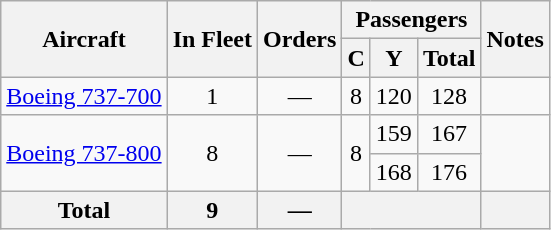<table class="wikitable" style="border-collapse:collapse;font-size: 100%;text-align:center">
<tr>
<th rowspan="2">Aircraft</th>
<th rowspan="2">In Fleet</th>
<th rowspan="2">Orders</th>
<th colspan="3">Passengers</th>
<th rowspan="2">Notes</th>
</tr>
<tr>
<th><abbr>C</abbr></th>
<th><abbr>Y</abbr></th>
<th>Total</th>
</tr>
<tr>
<td><a href='#'>Boeing 737-700</a></td>
<td>1</td>
<td>—</td>
<td>8</td>
<td>120</td>
<td>128</td>
<td></td>
</tr>
<tr>
<td rowspan="2"><a href='#'>Boeing 737-800</a></td>
<td rowspan="2">8</td>
<td rowspan="2">—</td>
<td rowspan="2">8</td>
<td>159</td>
<td>167</td>
<td rowspan="2"></td>
</tr>
<tr>
<td>168</td>
<td>176</td>
</tr>
<tr>
<th>Total</th>
<th>9</th>
<th>—</th>
<th colspan="3"></th>
<th></th>
</tr>
</table>
